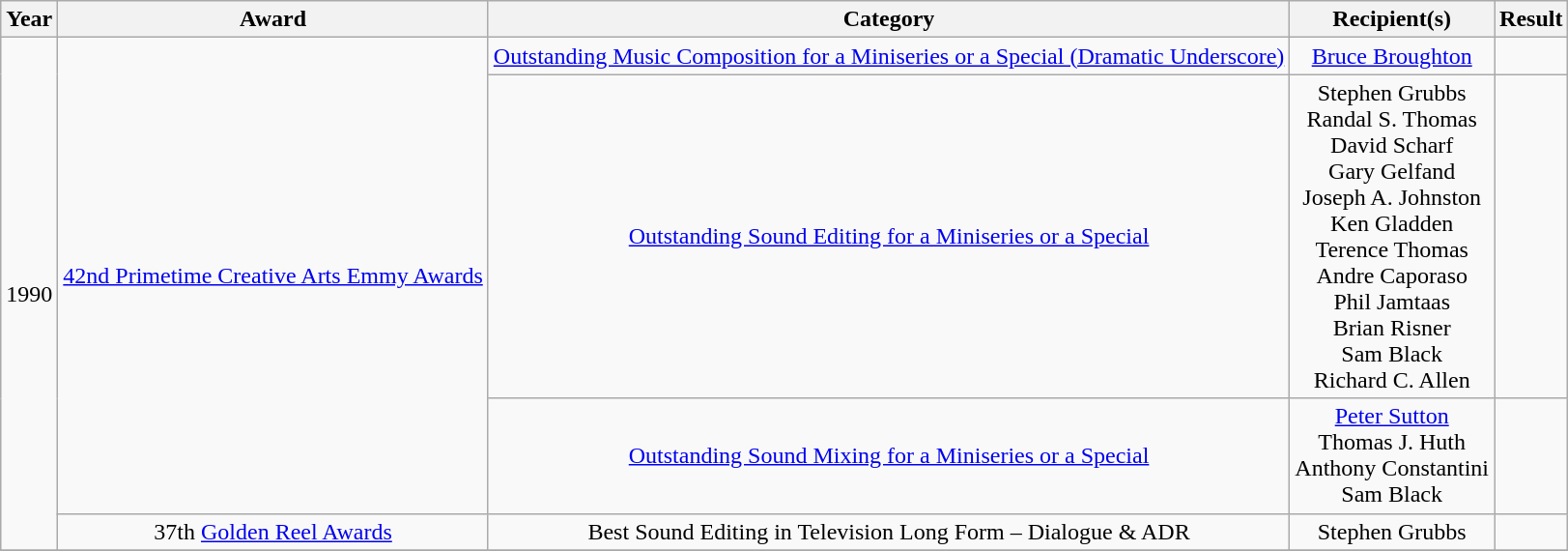<table class="wikitable sortable plainrowheaders" style="text-align:center;">
<tr>
<th>Year</th>
<th>Award</th>
<th>Category</th>
<th>Recipient(s)</th>
<th>Result</th>
</tr>
<tr>
<td rowspan="4">1990</td>
<td rowspan="3"><a href='#'>42nd Primetime Creative Arts Emmy Awards</a></td>
<td><a href='#'>Outstanding Music Composition for a Miniseries or a Special (Dramatic Underscore)</a></td>
<td><a href='#'>Bruce Broughton</a></td>
<td></td>
</tr>
<tr>
<td><a href='#'>Outstanding Sound Editing for a Miniseries or a Special</a></td>
<td>Stephen Grubbs <br> Randal S. Thomas <br> David Scharf <br> Gary Gelfand <br> Joseph A. Johnston <br> Ken Gladden <br> Terence Thomas <br> Andre Caporaso <br> Phil Jamtaas <br> Brian Risner <br> Sam Black <br> Richard C. Allen</td>
<td></td>
</tr>
<tr>
<td><a href='#'>Outstanding Sound Mixing for a Miniseries or a Special</a></td>
<td><a href='#'>Peter Sutton</a> <br> Thomas J. Huth <br> Anthony Constantini <br> Sam Black</td>
<td></td>
</tr>
<tr>
<td>37th <a href='#'>Golden Reel Awards</a></td>
<td>Best Sound Editing in Television Long Form – Dialogue & ADR</td>
<td>Stephen Grubbs</td>
<td></td>
</tr>
<tr>
</tr>
</table>
